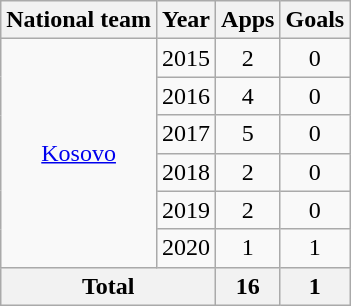<table class="wikitable" style="text-align:center">
<tr>
<th>National team</th>
<th>Year</th>
<th>Apps</th>
<th>Goals</th>
</tr>
<tr>
<td rowspan="6"><a href='#'>Kosovo</a></td>
<td>2015</td>
<td>2</td>
<td>0</td>
</tr>
<tr>
<td>2016</td>
<td>4</td>
<td>0</td>
</tr>
<tr>
<td>2017</td>
<td>5</td>
<td>0</td>
</tr>
<tr>
<td>2018</td>
<td>2</td>
<td>0</td>
</tr>
<tr>
<td>2019</td>
<td>2</td>
<td>0</td>
</tr>
<tr>
<td>2020</td>
<td>1</td>
<td>1</td>
</tr>
<tr>
<th colspan="2">Total</th>
<th>16</th>
<th>1</th>
</tr>
</table>
